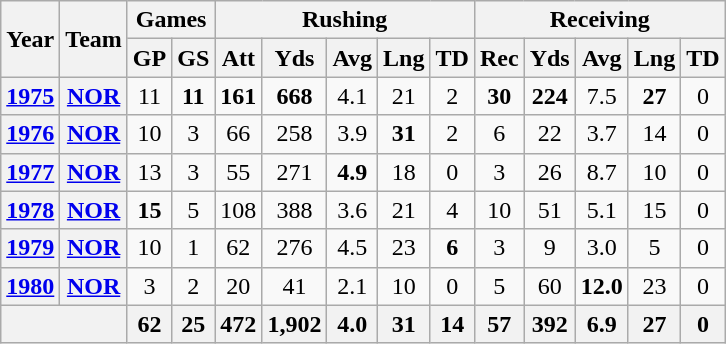<table class="wikitable" style="text-align:center;">
<tr>
<th rowspan="2">Year</th>
<th rowspan="2">Team</th>
<th colspan="2">Games</th>
<th colspan="5">Rushing</th>
<th colspan="5">Receiving</th>
</tr>
<tr>
<th>GP</th>
<th>GS</th>
<th>Att</th>
<th>Yds</th>
<th>Avg</th>
<th>Lng</th>
<th>TD</th>
<th>Rec</th>
<th>Yds</th>
<th>Avg</th>
<th>Lng</th>
<th>TD</th>
</tr>
<tr>
<th><a href='#'>1975</a></th>
<th><a href='#'>NOR</a></th>
<td>11</td>
<td><strong>11</strong></td>
<td><strong>161</strong></td>
<td><strong>668</strong></td>
<td>4.1</td>
<td>21</td>
<td>2</td>
<td><strong>30</strong></td>
<td><strong>224</strong></td>
<td>7.5</td>
<td><strong>27</strong></td>
<td>0</td>
</tr>
<tr>
<th><a href='#'>1976</a></th>
<th><a href='#'>NOR</a></th>
<td>10</td>
<td>3</td>
<td>66</td>
<td>258</td>
<td>3.9</td>
<td><strong>31</strong></td>
<td>2</td>
<td>6</td>
<td>22</td>
<td>3.7</td>
<td>14</td>
<td>0</td>
</tr>
<tr>
<th><a href='#'>1977</a></th>
<th><a href='#'>NOR</a></th>
<td>13</td>
<td>3</td>
<td>55</td>
<td>271</td>
<td><strong>4.9</strong></td>
<td>18</td>
<td>0</td>
<td>3</td>
<td>26</td>
<td>8.7</td>
<td>10</td>
<td>0</td>
</tr>
<tr>
<th><a href='#'>1978</a></th>
<th><a href='#'>NOR</a></th>
<td><strong>15</strong></td>
<td>5</td>
<td>108</td>
<td>388</td>
<td>3.6</td>
<td>21</td>
<td>4</td>
<td>10</td>
<td>51</td>
<td>5.1</td>
<td>15</td>
<td>0</td>
</tr>
<tr>
<th><a href='#'>1979</a></th>
<th><a href='#'>NOR</a></th>
<td>10</td>
<td>1</td>
<td>62</td>
<td>276</td>
<td>4.5</td>
<td>23</td>
<td><strong>6</strong></td>
<td>3</td>
<td>9</td>
<td>3.0</td>
<td>5</td>
<td>0</td>
</tr>
<tr>
<th><a href='#'>1980</a></th>
<th><a href='#'>NOR</a></th>
<td>3</td>
<td>2</td>
<td>20</td>
<td>41</td>
<td>2.1</td>
<td>10</td>
<td>0</td>
<td>5</td>
<td>60</td>
<td><strong>12.0</strong></td>
<td>23</td>
<td>0</td>
</tr>
<tr>
<th colspan="2"></th>
<th>62</th>
<th>25</th>
<th>472</th>
<th>1,902</th>
<th>4.0</th>
<th>31</th>
<th>14</th>
<th>57</th>
<th>392</th>
<th>6.9</th>
<th>27</th>
<th>0</th>
</tr>
</table>
